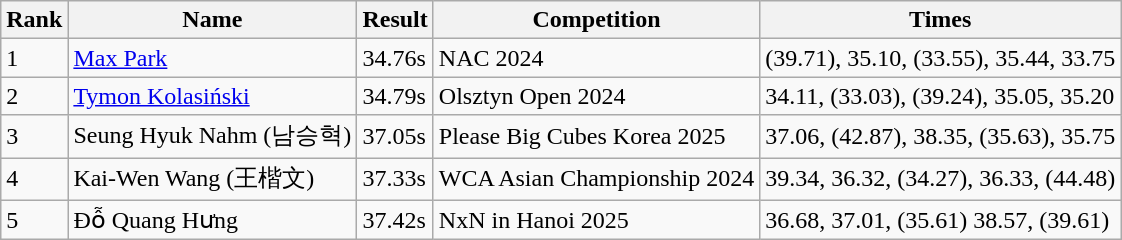<table class="wikitable">
<tr>
<th>Rank</th>
<th>Name</th>
<th>Result</th>
<th>Competition</th>
<th>Times</th>
</tr>
<tr>
<td>1</td>
<td> <a href='#'>Max Park</a></td>
<td>34.76s</td>
<td> NAC 2024</td>
<td>(39.71), 35.10, (33.55), 35.44, 33.75</td>
</tr>
<tr>
<td>2</td>
<td> <a href='#'>Tymon Kolasiński</a></td>
<td>34.79s</td>
<td> Olsztyn Open 2024</td>
<td>34.11, (33.03), (39.24), 35.05, 35.20</td>
</tr>
<tr>
<td>3</td>
<td> Seung Hyuk Nahm (남승혁)</td>
<td>37.05s</td>
<td> Please Big Cubes Korea 2025</td>
<td>37.06, (42.87), 38.35, (35.63), 35.75</td>
</tr>
<tr>
<td>4</td>
<td> Kai-Wen Wang (王楷文)</td>
<td>37.33s</td>
<td> WCA Asian Championship 2024</td>
<td>39.34, 36.32, (34.27), 36.33, (44.48)</td>
</tr>
<tr>
<td>5</td>
<td> Đỗ Quang Hưng</td>
<td>37.42s</td>
<td>  NxN in Hanoi 2025</td>
<td>36.68, 37.01, (35.61)	38.57, (39.61)</td>
</tr>
</table>
